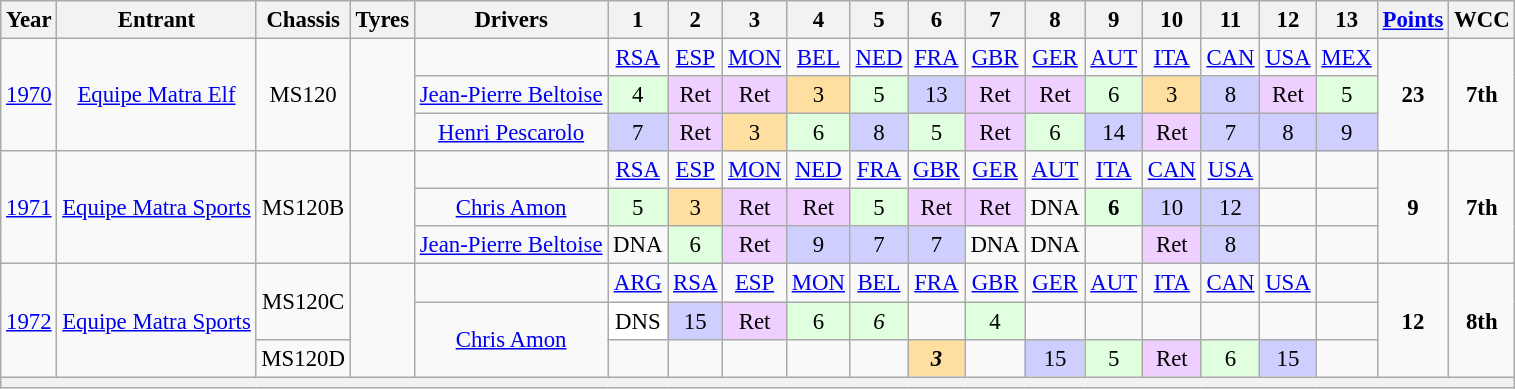<table class="wikitable" style="text-align:center; font-size:95%">
<tr>
<th>Year</th>
<th>Entrant</th>
<th>Chassis</th>
<th>Tyres</th>
<th>Drivers</th>
<th>1</th>
<th>2</th>
<th>3</th>
<th>4</th>
<th>5</th>
<th>6</th>
<th>7</th>
<th>8</th>
<th>9</th>
<th>10</th>
<th>11</th>
<th>12</th>
<th>13</th>
<th><a href='#'>Points</a></th>
<th>WCC</th>
</tr>
<tr>
<td rowspan="3"><a href='#'>1970</a></td>
<td rowspan="3"><a href='#'>Equipe Matra Elf</a></td>
<td rowspan="3">MS120</td>
<td rowspan="3"></td>
<td></td>
<td><a href='#'>RSA</a></td>
<td><a href='#'>ESP</a></td>
<td><a href='#'>MON</a></td>
<td><a href='#'>BEL</a></td>
<td><a href='#'>NED</a></td>
<td><a href='#'>FRA</a></td>
<td><a href='#'>GBR</a></td>
<td><a href='#'>GER</a></td>
<td><a href='#'>AUT</a></td>
<td><a href='#'>ITA</a></td>
<td><a href='#'>CAN</a></td>
<td><a href='#'>USA</a></td>
<td><a href='#'>MEX</a></td>
<td rowspan="3"><strong>23</strong></td>
<td rowspan="3"><strong>7th</strong></td>
</tr>
<tr>
<td><a href='#'>Jean-Pierre Beltoise</a></td>
<td style="background:#DFFFDF;">4</td>
<td style="background:#EFCFFF;">Ret</td>
<td style="background:#EFCFFF;">Ret</td>
<td style="background:#FFDF9F;">3</td>
<td style="background:#DFFFDF;">5</td>
<td style="background:#CFCFFF;">13</td>
<td style="background:#EFCFFF;">Ret</td>
<td style="background:#EFCFFF;">Ret</td>
<td style="background:#DFFFDF;">6</td>
<td style="background:#FFDF9F;">3</td>
<td style="background:#CFCFFF;">8</td>
<td style="background:#EFCFFF;">Ret</td>
<td style="background:#DFFFDF;">5</td>
</tr>
<tr>
<td><a href='#'>Henri Pescarolo</a></td>
<td style="background:#CFCFFF;">7</td>
<td style="background:#EFCFFF;">Ret</td>
<td style="background:#FFDF9F;">3</td>
<td style="background:#DFFFDF;">6</td>
<td style="background:#CFCFFF;">8</td>
<td style="background:#DFFFDF;">5</td>
<td style="background:#EFCFFF;">Ret</td>
<td style="background:#DFFFDF;">6</td>
<td style="background:#CFCFFF;">14</td>
<td style="background:#EFCFFF;">Ret</td>
<td style="background:#CFCFFF;">7</td>
<td style="background:#CFCFFF;">8</td>
<td style="background:#CFCFFF;">9</td>
</tr>
<tr>
<td rowspan="3"><a href='#'>1971</a></td>
<td rowspan="3"><a href='#'>Equipe Matra Sports</a></td>
<td rowspan="3">MS120B</td>
<td rowspan="3"></td>
<td></td>
<td><a href='#'>RSA</a></td>
<td><a href='#'>ESP</a></td>
<td><a href='#'>MON</a></td>
<td><a href='#'>NED</a></td>
<td><a href='#'>FRA</a></td>
<td><a href='#'>GBR</a></td>
<td><a href='#'>GER</a></td>
<td><a href='#'>AUT</a></td>
<td><a href='#'>ITA</a></td>
<td><a href='#'>CAN</a></td>
<td><a href='#'>USA</a></td>
<td></td>
<td></td>
<td rowspan="3"><strong>9</strong></td>
<td rowspan="3"><strong>7th</strong></td>
</tr>
<tr>
<td><a href='#'>Chris Amon</a></td>
<td style="background:#DFFFDF;">5</td>
<td style="background:#FFDF9F;">3</td>
<td style="background:#EFCFFF;">Ret</td>
<td style="background:#EFCFFF;">Ret</td>
<td style="background:#DFFFDF;">5</td>
<td style="background:#EFCFFF;">Ret</td>
<td style="background:#EFCFFF;">Ret</td>
<td>DNA</td>
<td style="background:#DFFFDF;"><strong>6</strong></td>
<td style="background:#CFCFFF;">10</td>
<td style="background:#CFCFFF;">12</td>
<td></td>
<td></td>
</tr>
<tr>
<td><a href='#'>Jean-Pierre Beltoise</a></td>
<td>DNA</td>
<td style="background:#DFFFDF;">6</td>
<td style="background:#EFCFFF;">Ret</td>
<td style="background:#CFCFFF;">9</td>
<td style="background:#CFCFFF;">7</td>
<td style="background:#CFCFFF;">7</td>
<td>DNA</td>
<td>DNA</td>
<td></td>
<td style="background:#EFCFFF;">Ret</td>
<td style="background:#CFCFFF;">8</td>
<td></td>
<td></td>
</tr>
<tr>
<td rowspan="3"><a href='#'>1972</a></td>
<td rowspan="3"><a href='#'>Equipe Matra Sports</a></td>
<td rowspan="2">MS120C</td>
<td rowspan="3"></td>
<td></td>
<td><a href='#'>ARG</a></td>
<td><a href='#'>RSA</a></td>
<td><a href='#'>ESP</a></td>
<td><a href='#'>MON</a></td>
<td><a href='#'>BEL</a></td>
<td><a href='#'>FRA</a></td>
<td><a href='#'>GBR</a></td>
<td><a href='#'>GER</a></td>
<td><a href='#'>AUT</a></td>
<td><a href='#'>ITA</a></td>
<td><a href='#'>CAN</a></td>
<td><a href='#'>USA</a></td>
<td></td>
<td rowspan="3"><strong>12</strong></td>
<td rowspan="3"><strong>8th</strong></td>
</tr>
<tr>
<td rowspan="2"><a href='#'>Chris Amon</a></td>
<td style="background:#FFFFFF;">DNS</td>
<td style="background:#CFCFFF;">15</td>
<td style="background:#EFCFFF;">Ret</td>
<td style="background:#DFFFDF;">6</td>
<td style="background:#DFFFDF;"><em>6</em></td>
<td></td>
<td style="background:#DFFFDF;">4</td>
<td></td>
<td></td>
<td></td>
<td></td>
<td></td>
<td></td>
</tr>
<tr>
<td>MS120D</td>
<td></td>
<td></td>
<td></td>
<td></td>
<td></td>
<td style="background:#FFDF9F;"><strong><em>3</em></strong></td>
<td></td>
<td style="background:#CFCFFF;">15</td>
<td style="background:#DFFFDF;">5</td>
<td style="background:#EFCFFF;">Ret</td>
<td style="background:#DFFFDF;">6</td>
<td style="background:#CFCFFF;">15</td>
<td></td>
</tr>
<tr>
<th colspan="20"></th>
</tr>
</table>
